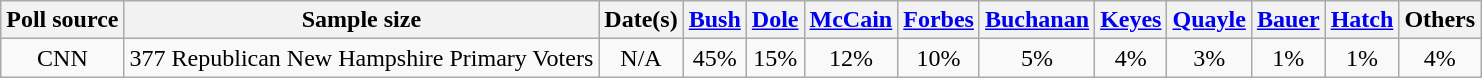<table class="wikitable" style="text-align:center;">
<tr>
<th>Poll source</th>
<th>Sample size</th>
<th>Date(s)</th>
<th><a href='#'>Bush</a></th>
<th><a href='#'>Dole</a></th>
<th><a href='#'>McCain</a></th>
<th><a href='#'>Forbes</a></th>
<th><a href='#'>Buchanan</a></th>
<th><a href='#'>Keyes</a></th>
<th><a href='#'>Quayle</a></th>
<th><a href='#'>Bauer</a></th>
<th><a href='#'>Hatch</a></th>
<th>Others</th>
</tr>
<tr>
<td>CNN</td>
<td>377 Republican New Hampshire Primary Voters</td>
<td>N/A</td>
<td>45%<em><strong></td>
<td>15%</td>
<td>12%</td>
<td>10%</td>
<td>5%</td>
<td>4%</td>
<td>3%</td>
<td>1%</td>
<td>1%</td>
<td>4%</td>
</tr>
</table>
